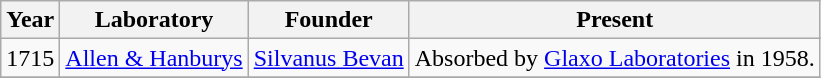<table class="wikitable">
<tr>
<th>Year</th>
<th>Laboratory</th>
<th>Founder</th>
<th>Present</th>
</tr>
<tr>
<td>1715</td>
<td><a href='#'>Allen & Hanburys</a></td>
<td><a href='#'>Silvanus Bevan</a></td>
<td>Absorbed by <a href='#'>Glaxo Laboratories</a> in 1958.</td>
</tr>
<tr>
</tr>
</table>
